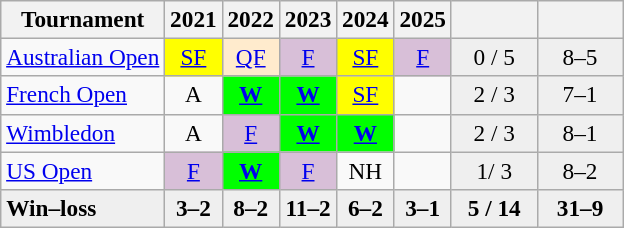<table class=wikitable style=text-align:center;font-size:97%>
<tr>
<th>Tournament</th>
<th>2021</th>
<th>2022</th>
<th>2023</th>
<th>2024</th>
<th>2025</th>
<th style="width:50px;"></th>
<th width=50></th>
</tr>
<tr>
<td style="text-align:left"><a href='#'>Australian Open</a></td>
<td style="background:yellow;"><a href='#'>SF</a></td>
<td bgcolor="ffebcd"><a href='#'>QF</a></td>
<td style="background:thistle;"><a href='#'>F</a></td>
<td style="background:yellow;"><a href='#'>SF</a></td>
<td style="background:thistle;"><a href='#'>F</a></td>
<td style="background:#efefef;">0 / 5</td>
<td style="background:#efefef;">8–5</td>
</tr>
<tr>
<td style="text-align:left"><a href='#'>French Open</a></td>
<td>A</td>
<td style="background:lime;"><a href='#'><strong>W</strong></a></td>
<td style="background:lime;"><a href='#'><strong>W</strong></a></td>
<td style="background:yellow;"><a href='#'>SF</a></td>
<td></td>
<td style="background:#efefef;">2 / 3</td>
<td style="background:#efefef;">7–1</td>
</tr>
<tr>
<td style="text-align:left"><a href='#'>Wimbledon</a></td>
<td>A</td>
<td style="background:thistle;"><a href='#'>F</a></td>
<td style="background:lime;"><a href='#'><strong>W</strong></a></td>
<td style="background:lime;"><a href='#'><strong>W</strong></a></td>
<td></td>
<td style="background:#efefef;">2 / 3</td>
<td style="background:#efefef;">8–1</td>
</tr>
<tr>
<td style="text-align:left"><a href='#'>US Open</a></td>
<td style="background:thistle;"><a href='#'>F</a></td>
<td style="background:lime;"><a href='#'><strong>W</strong></a></td>
<td style="background:thistle;"><a href='#'>F</a></td>
<td>NH</td>
<td></td>
<td style="background:#efefef;">1/ 3</td>
<td style="background:#efefef;">8–2</td>
</tr>
<tr style=background:#efefef;font-weight:bold>
<td style=text-align:left>Win–loss</td>
<td>3–2</td>
<td>8–2</td>
<td>11–2</td>
<td>6–2</td>
<td>3–1</td>
<td>5 / 14</td>
<td>31–9</td>
</tr>
</table>
